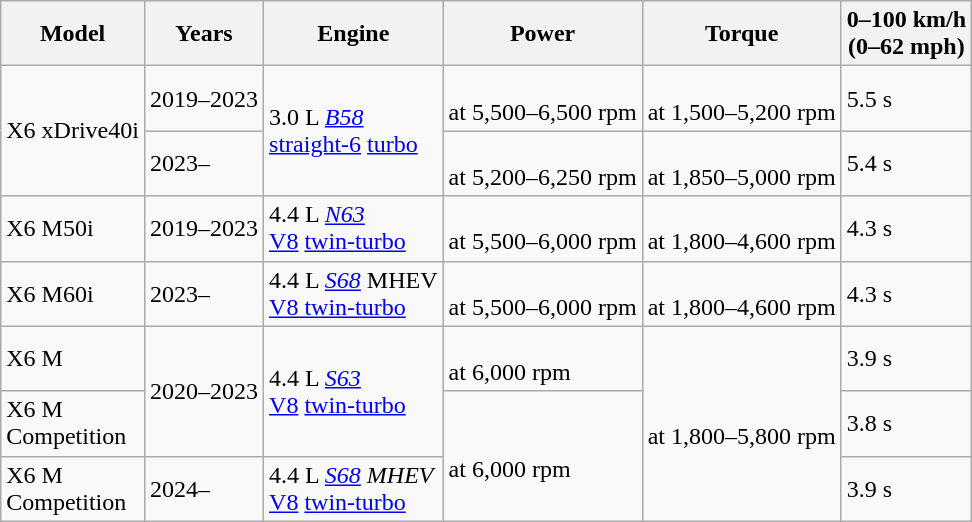<table class="wikitable sortable" style="text-align: centre;">
<tr>
<th>Model</th>
<th>Years</th>
<th>Engine</th>
<th>Power</th>
<th>Torque</th>
<th>0–100 km/h <br> (0–62 mph)</th>
</tr>
<tr>
<td rowspan="2">X6 xDrive40i</td>
<td>2019–2023</td>
<td rowspan="2">3.0 L <em><a href='#'>B58</a></em> <br> <a href='#'>straight-6</a> <a href='#'>turbo</a></td>
<td> <br> at 5,500–6,500 rpm</td>
<td> <br> at 1,500–5,200 rpm</td>
<td>5.5 s</td>
</tr>
<tr>
<td>2023–</td>
<td> <br> at 5,200–6,250 rpm</td>
<td> <br> at 1,850–5,000 rpm</td>
<td>5.4 s</td>
</tr>
<tr>
<td>X6 M50i</td>
<td>2019–2023</td>
<td>4.4 L <em><a href='#'>N63</a></em> <br> <a href='#'>V8</a> <a href='#'>twin-turbo</a></td>
<td> <br> at 5,500–6,000 rpm</td>
<td> <br> at 1,800–4,600 rpm</td>
<td>4.3 s</td>
</tr>
<tr>
<td>X6 M60i</td>
<td>2023–</td>
<td>4.4 L <a href='#'><em>S68</em></a> MHEV<br><a href='#'>V8 twin-turbo</a></td>
<td> <br> at 5,500–6,000 rpm</td>
<td> <br> at 1,800–4,600 rpm</td>
<td>4.3 s</td>
</tr>
<tr>
<td>X6 M</td>
<td rowspan="2">2020–2023</td>
<td rowspan="2">4.4 L <em><a href='#'>S63</a></em> <br> <a href='#'>V8</a> <a href='#'>twin-turbo</a></td>
<td> <br> at 6,000 rpm</td>
<td rowspan="3"> <br> at 1,800–5,800 rpm</td>
<td>3.9 s</td>
</tr>
<tr>
<td>X6 M<br>Competition</td>
<td rowspan="2"> <br> at 6,000 rpm</td>
<td>3.8 s</td>
</tr>
<tr>
<td>X6 M<br>Competition</td>
<td>2024–</td>
<td>4.4 L <em><a href='#'>S68</a> MHEV</em><br> <a href='#'>V8</a> <a href='#'>twin-turbo</a></td>
<td>3.9 s</td>
</tr>
</table>
